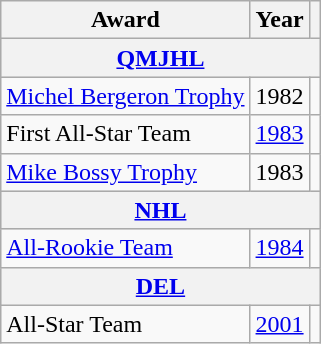<table class="wikitable">
<tr>
<th>Award</th>
<th>Year</th>
<th></th>
</tr>
<tr ALIGN="center" bgcolor="#e0e0e0">
<th colspan="3"><a href='#'>QMJHL</a></th>
</tr>
<tr>
<td><a href='#'>Michel Bergeron Trophy</a></td>
<td>1982</td>
<td></td>
</tr>
<tr>
<td>First All-Star Team</td>
<td><a href='#'>1983</a></td>
<td></td>
</tr>
<tr>
<td><a href='#'>Mike Bossy Trophy</a></td>
<td>1983</td>
<td></td>
</tr>
<tr ALIGN="center" bgcolor="#e0e0e0">
<th colspan="3"><a href='#'>NHL</a></th>
</tr>
<tr>
<td><a href='#'>All-Rookie Team</a></td>
<td><a href='#'>1984</a></td>
<td></td>
</tr>
<tr ALIGN="center" bgcolor="#e0e0e0">
<th colspan="3"><a href='#'>DEL</a></th>
</tr>
<tr>
<td>All-Star Team</td>
<td><a href='#'>2001</a></td>
<td></td>
</tr>
</table>
